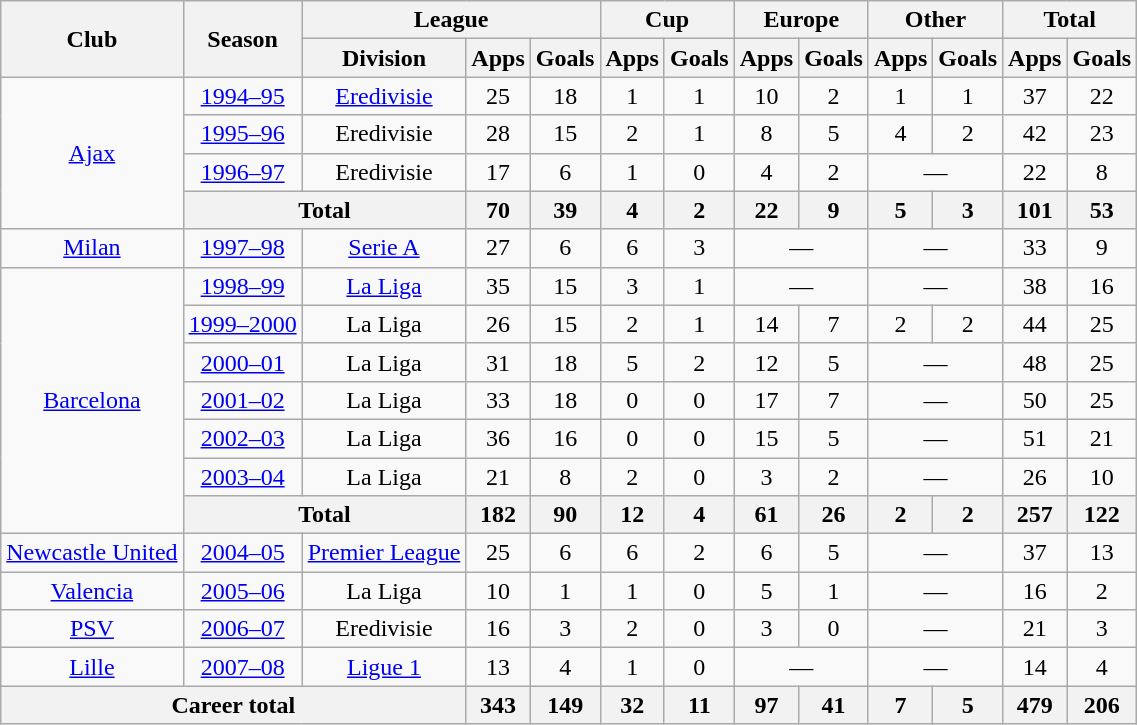<table class="wikitable" style="text-align:center">
<tr>
<th rowspan="2">Club</th>
<th rowspan="2">Season</th>
<th colspan="3">League</th>
<th colspan="2">Cup</th>
<th colspan="2">Europe</th>
<th colspan="2">Other</th>
<th colspan="2">Total</th>
</tr>
<tr>
<th>Division</th>
<th>Apps</th>
<th>Goals</th>
<th>Apps</th>
<th>Goals</th>
<th>Apps</th>
<th>Goals</th>
<th>Apps</th>
<th>Goals</th>
<th>Apps</th>
<th>Goals</th>
</tr>
<tr>
<td rowspan="4"><a href='#'>Ajax</a></td>
<td><a href='#'>1994–95</a></td>
<td><a href='#'>Eredivisie</a></td>
<td>25</td>
<td>18</td>
<td>1</td>
<td>1</td>
<td>10</td>
<td>2</td>
<td>1</td>
<td>1</td>
<td>37</td>
<td>22</td>
</tr>
<tr>
<td><a href='#'>1995–96</a></td>
<td>Eredivisie</td>
<td>28</td>
<td>15</td>
<td>2</td>
<td>1</td>
<td>8</td>
<td>5</td>
<td>4</td>
<td>2</td>
<td>42</td>
<td>23</td>
</tr>
<tr>
<td><a href='#'>1996–97</a></td>
<td>Eredivisie</td>
<td>17</td>
<td>6</td>
<td>1</td>
<td>0</td>
<td>4</td>
<td>2</td>
<td colspan=2>—</td>
<td>22</td>
<td>8</td>
</tr>
<tr>
<th colspan="2">Total</th>
<th>70</th>
<th>39</th>
<th>4</th>
<th>2</th>
<th>22</th>
<th>9</th>
<th>5</th>
<th>3</th>
<th>101</th>
<th>53</th>
</tr>
<tr>
<td><a href='#'>Milan</a></td>
<td><a href='#'>1997–98</a></td>
<td><a href='#'>Serie A</a></td>
<td>27</td>
<td>6</td>
<td>6</td>
<td>3</td>
<td colspan=2>—</td>
<td colspan=2>—</td>
<td>33</td>
<td>9</td>
</tr>
<tr>
<td rowspan="7"><a href='#'>Barcelona</a></td>
<td><a href='#'>1998–99</a></td>
<td><a href='#'>La Liga</a></td>
<td>35</td>
<td>15</td>
<td>3</td>
<td>1</td>
<td colspan=2>—</td>
<td colspan=2>—</td>
<td>38</td>
<td>16</td>
</tr>
<tr>
<td><a href='#'>1999–2000</a></td>
<td>La Liga</td>
<td>26</td>
<td>15</td>
<td>2</td>
<td>1</td>
<td>14</td>
<td>7</td>
<td>2</td>
<td>2</td>
<td>44</td>
<td>25</td>
</tr>
<tr>
<td><a href='#'>2000–01</a></td>
<td>La Liga</td>
<td>31</td>
<td>18</td>
<td>5</td>
<td>2</td>
<td>12</td>
<td>5</td>
<td colspan=2>—</td>
<td>48</td>
<td>25</td>
</tr>
<tr>
<td><a href='#'>2001–02</a></td>
<td>La Liga</td>
<td>33</td>
<td>18</td>
<td>0</td>
<td>0</td>
<td>17</td>
<td>7</td>
<td colspan=2>—</td>
<td>50</td>
<td>25</td>
</tr>
<tr>
<td><a href='#'>2002–03</a></td>
<td>La Liga</td>
<td>36</td>
<td>16</td>
<td>0</td>
<td>0</td>
<td>15</td>
<td>5</td>
<td colspan=2>—</td>
<td>51</td>
<td>21</td>
</tr>
<tr>
<td><a href='#'>2003–04</a></td>
<td>La Liga</td>
<td>21</td>
<td>8</td>
<td>2</td>
<td>0</td>
<td>3</td>
<td>2</td>
<td colspan=2>—</td>
<td>26</td>
<td>10</td>
</tr>
<tr>
<th colspan="2">Total</th>
<th>182</th>
<th>90</th>
<th>12</th>
<th>4</th>
<th>61</th>
<th>26</th>
<th>2</th>
<th>2</th>
<th>257</th>
<th>122</th>
</tr>
<tr>
<td><a href='#'>Newcastle United</a></td>
<td><a href='#'>2004–05</a></td>
<td><a href='#'>Premier League</a></td>
<td>25</td>
<td>6</td>
<td>6</td>
<td>2</td>
<td>6</td>
<td>5</td>
<td colspan=2>—</td>
<td>37</td>
<td>13</td>
</tr>
<tr>
<td><a href='#'>Valencia</a></td>
<td><a href='#'>2005–06</a></td>
<td>La Liga</td>
<td>10</td>
<td>1</td>
<td>1</td>
<td>0</td>
<td>5</td>
<td>1</td>
<td colspan=2>—</td>
<td>16</td>
<td>2</td>
</tr>
<tr>
<td><a href='#'>PSV</a></td>
<td><a href='#'>2006–07</a></td>
<td>Eredivisie</td>
<td>16</td>
<td>3</td>
<td>2</td>
<td>0</td>
<td>3</td>
<td>0</td>
<td colspan=2>—</td>
<td>21</td>
<td>3</td>
</tr>
<tr>
<td><a href='#'>Lille</a></td>
<td><a href='#'>2007–08</a></td>
<td><a href='#'>Ligue 1</a></td>
<td>13</td>
<td>4</td>
<td>1</td>
<td>0</td>
<td colspan=2>—</td>
<td colspan=2>—</td>
<td>14</td>
<td>4</td>
</tr>
<tr>
<th colspan="3">Career total</th>
<th>343</th>
<th>149</th>
<th>32</th>
<th>11</th>
<th>97</th>
<th>41</th>
<th>7</th>
<th>5</th>
<th>479</th>
<th>206</th>
</tr>
</table>
